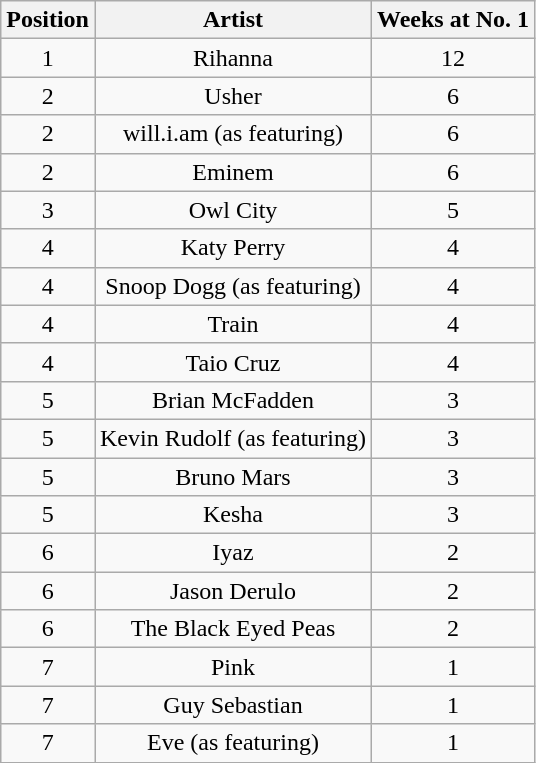<table class="wikitable">
<tr>
<th style="text-align: center;">Position</th>
<th style="text-align: center;">Artist</th>
<th style="text-align: center;">Weeks at No. 1</th>
</tr>
<tr>
<td style="text-align: center;">1</td>
<td style="text-align: center;">Rihanna</td>
<td style="text-align: center;">12</td>
</tr>
<tr>
<td style="text-align: center;">2</td>
<td style="text-align: center;">Usher</td>
<td style="text-align: center;">6</td>
</tr>
<tr>
<td style="text-align: center;">2</td>
<td style="text-align: center;">will.i.am (as featuring)</td>
<td style="text-align: center;">6</td>
</tr>
<tr>
<td style="text-align: center;">2</td>
<td style="text-align: center;">Eminem</td>
<td style="text-align: center;">6</td>
</tr>
<tr>
<td style="text-align: center;">3</td>
<td style="text-align: center;">Owl City</td>
<td style="text-align: center;">5</td>
</tr>
<tr>
<td style="text-align: center;">4</td>
<td style="text-align: center;">Katy Perry</td>
<td style="text-align: center;">4</td>
</tr>
<tr>
<td style="text-align: center;">4</td>
<td style="text-align: center;">Snoop Dogg (as featuring)</td>
<td style="text-align: center;">4</td>
</tr>
<tr>
<td style="text-align: center;">4</td>
<td style="text-align: center;">Train</td>
<td style="text-align: center;">4</td>
</tr>
<tr>
<td style="text-align: center;">4</td>
<td style="text-align: center;">Taio Cruz</td>
<td style="text-align: center;">4</td>
</tr>
<tr>
<td style="text-align: center;">5</td>
<td style="text-align: center;">Brian McFadden</td>
<td style="text-align: center;">3</td>
</tr>
<tr>
<td style="text-align: center;">5</td>
<td style="text-align: center;">Kevin Rudolf (as featuring)</td>
<td style="text-align: center;">3</td>
</tr>
<tr>
<td style="text-align: center;">5</td>
<td style="text-align: center;">Bruno Mars</td>
<td style="text-align: center;">3</td>
</tr>
<tr>
<td style="text-align: center;">5</td>
<td style="text-align: center;">Kesha</td>
<td style="text-align: center;">3</td>
</tr>
<tr>
<td style="text-align: center;">6</td>
<td style="text-align: center;">Iyaz</td>
<td style="text-align: center;">2</td>
</tr>
<tr>
<td style="text-align: center;">6</td>
<td style="text-align: center;">Jason Derulo</td>
<td style="text-align: center;">2</td>
</tr>
<tr>
<td style="text-align: center;">6</td>
<td style="text-align: center;">The Black Eyed Peas</td>
<td style="text-align: center;">2</td>
</tr>
<tr>
<td style="text-align: center;">7</td>
<td style="text-align: center;">Pink</td>
<td style="text-align: center;">1</td>
</tr>
<tr>
<td style="text-align: center;">7</td>
<td style="text-align: center;">Guy Sebastian</td>
<td style="text-align: center;">1</td>
</tr>
<tr>
<td style="text-align: center;">7</td>
<td style="text-align: center;">Eve (as featuring)</td>
<td style="text-align: center;">1</td>
</tr>
</table>
